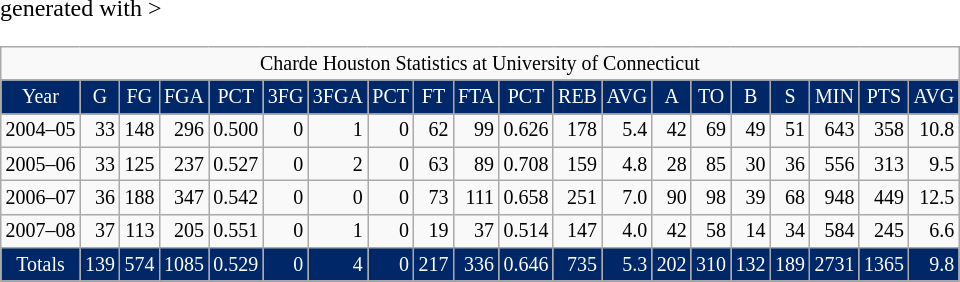<table class="wikitable" <hiddentext>generated with >
<tr style="font-size:10pt" align="center" valign="bottom">
<td colspan="20" height="14">Charde Houston Statistics at University of Connecticut</td>
</tr>
<tr style="background-color:#002868;font-size:10pt;color:white" align="center" valign="bottom">
<td height="15">Year</td>
<td>G</td>
<td>FG</td>
<td>FGA</td>
<td>PCT</td>
<td>3FG</td>
<td>3FGA</td>
<td>PCT</td>
<td>FT</td>
<td>FTA</td>
<td>PCT</td>
<td>REB</td>
<td>AVG</td>
<td>A</td>
<td>TO</td>
<td>B</td>
<td>S</td>
<td>MIN</td>
<td>PTS</td>
<td>AVG</td>
</tr>
<tr style="font-size:10pt" align="right" valign="bottom">
<td height="14">2004–05</td>
<td>33</td>
<td>148</td>
<td>296</td>
<td>0.500</td>
<td>0</td>
<td>1</td>
<td>0</td>
<td>62</td>
<td>99</td>
<td>0.626</td>
<td>178</td>
<td>5.4</td>
<td>42</td>
<td>69</td>
<td>49</td>
<td>51</td>
<td>643</td>
<td>358</td>
<td>10.8</td>
</tr>
<tr style="font-size:10pt" align="right" valign="bottom">
<td height="14">2005–06</td>
<td>33</td>
<td>125</td>
<td>237</td>
<td>0.527</td>
<td>0</td>
<td>2</td>
<td>0</td>
<td>63</td>
<td>89</td>
<td>0.708</td>
<td>159</td>
<td>4.8</td>
<td>28</td>
<td>85</td>
<td>30</td>
<td>36</td>
<td>556</td>
<td>313</td>
<td>9.5</td>
</tr>
<tr style="font-size:10pt" align="right" valign="bottom">
<td height="14">2006–07</td>
<td>36</td>
<td>188</td>
<td>347</td>
<td>0.542</td>
<td>0</td>
<td>0</td>
<td>0</td>
<td>73</td>
<td>111</td>
<td>0.658</td>
<td>251</td>
<td>7.0</td>
<td>90</td>
<td>98</td>
<td>39</td>
<td>68</td>
<td>948</td>
<td>449</td>
<td>12.5</td>
</tr>
<tr style="font-size:10pt" align="right" valign="bottom">
<td height="14">2007–08</td>
<td>37</td>
<td>113</td>
<td>205</td>
<td>0.551</td>
<td>0</td>
<td>1</td>
<td>0</td>
<td>19</td>
<td>37</td>
<td>0.514</td>
<td>147</td>
<td>4.0</td>
<td>42</td>
<td>58</td>
<td>14</td>
<td>34</td>
<td>584</td>
<td>245</td>
<td>6.6</td>
</tr>
<tr style="background-color:#002868;font-size:10pt;color:white">
<td height="15" align="center" valign="bottom">Totals</td>
<td align="right" valign="bottom">139</td>
<td align="right" valign="bottom">574</td>
<td align="right" valign="bottom">1085</td>
<td align="right" valign="bottom">0.529</td>
<td align="right" valign="bottom">0</td>
<td align="right" valign="bottom">4</td>
<td align="right" valign="bottom">0</td>
<td align="right" valign="bottom">217</td>
<td align="right" valign="bottom">336</td>
<td align="right" valign="bottom">0.646</td>
<td align="right" valign="bottom">735</td>
<td align="right" valign="bottom">5.3</td>
<td align="right" valign="bottom">202</td>
<td align="right" valign="bottom">310</td>
<td align="right" valign="bottom">132</td>
<td align="right" valign="bottom">189</td>
<td align="right" valign="bottom">2731</td>
<td align="right" valign="bottom">1365</td>
<td align="right" valign="bottom">9.8</td>
</tr>
</table>
